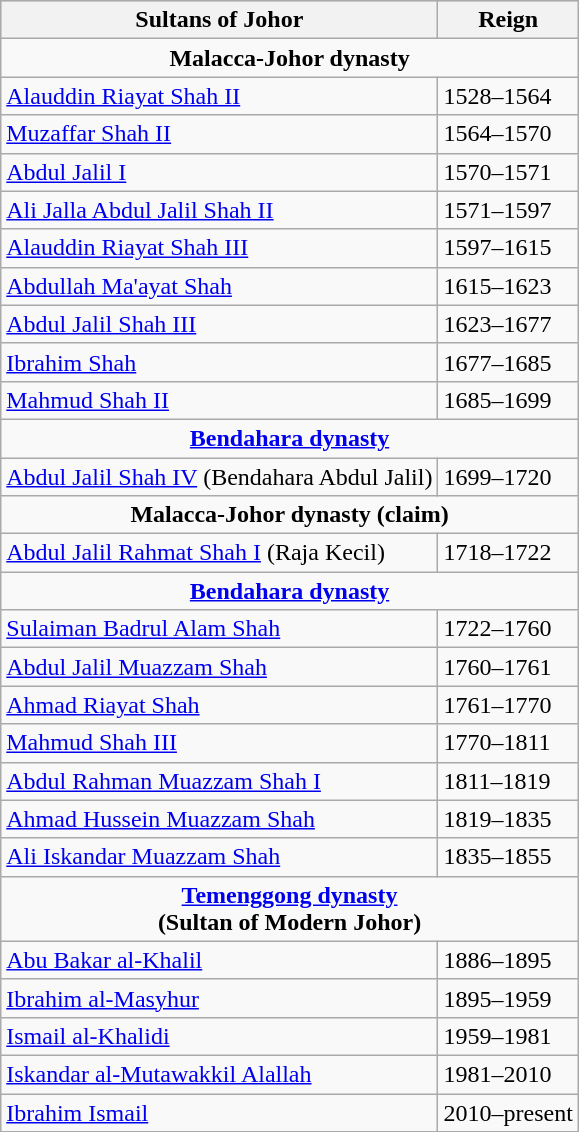<table class="wikitable" Sultan of Modern Johor>
<tr bgcolor="#CCCCCC">
<th>Sultans of Johor</th>
<th>Reign</th>
</tr>
<tr>
<td colspan="2" align=center><strong>Malacca-Johor dynasty</strong></td>
</tr>
<tr>
<td><a href='#'>Alauddin Riayat Shah II</a></td>
<td>1528–1564</td>
</tr>
<tr>
<td><a href='#'>Muzaffar Shah II</a></td>
<td>1564–1570</td>
</tr>
<tr>
<td><a href='#'>Abdul Jalil I</a></td>
<td>1570–1571</td>
</tr>
<tr>
<td><a href='#'>Ali Jalla Abdul Jalil Shah II</a></td>
<td>1571–1597</td>
</tr>
<tr>
<td><a href='#'>Alauddin Riayat Shah III</a></td>
<td>1597–1615</td>
</tr>
<tr>
<td><a href='#'>Abdullah Ma'ayat Shah</a></td>
<td>1615–1623</td>
</tr>
<tr>
<td><a href='#'>Abdul Jalil Shah III</a></td>
<td>1623–1677</td>
</tr>
<tr>
<td><a href='#'>Ibrahim Shah</a></td>
<td>1677–1685</td>
</tr>
<tr>
<td><a href='#'>Mahmud Shah II</a></td>
<td>1685–1699</td>
</tr>
<tr>
<td colspan="2" align=center><strong><a href='#'>Bendahara dynasty</a></strong></td>
</tr>
<tr>
<td><a href='#'>Abdul Jalil Shah IV</a> (Bendahara Abdul Jalil)</td>
<td>1699–1720</td>
</tr>
<tr>
<td colspan="2" align=center><strong>Malacca-Johor dynasty (claim)</strong></td>
</tr>
<tr>
<td><a href='#'>Abdul Jalil Rahmat Shah I</a> (Raja Kecil)</td>
<td>1718–1722</td>
</tr>
<tr>
<td colspan="2" align=center><strong><a href='#'>Bendahara dynasty</a></strong></td>
</tr>
<tr>
<td><a href='#'>Sulaiman Badrul Alam Shah</a></td>
<td>1722–1760</td>
</tr>
<tr>
<td><a href='#'>Abdul Jalil Muazzam Shah</a></td>
<td>1760–1761</td>
</tr>
<tr>
<td><a href='#'>Ahmad Riayat Shah</a></td>
<td>1761–1770</td>
</tr>
<tr>
<td><a href='#'>Mahmud Shah III</a></td>
<td>1770–1811</td>
</tr>
<tr>
<td><a href='#'>Abdul Rahman Muazzam Shah I</a></td>
<td>1811–1819</td>
</tr>
<tr>
<td><a href='#'>Ahmad Hussein Muazzam Shah</a></td>
<td>1819–1835</td>
</tr>
<tr>
<td><a href='#'>Ali Iskandar Muazzam Shah</a></td>
<td>1835–1855</td>
</tr>
<tr>
<td colspan="2" align=center><strong><a href='#'>Temenggong dynasty</a> <br>(Sultan of Modern Johor)</strong></td>
</tr>
<tr>
<td><a href='#'>Abu Bakar al-Khalil</a></td>
<td>1886–1895</td>
</tr>
<tr>
<td><a href='#'>Ibrahim al-Masyhur</a></td>
<td>1895–1959</td>
</tr>
<tr>
<td><a href='#'>Ismail al-Khalidi</a></td>
<td>1959–1981</td>
</tr>
<tr>
<td><a href='#'>Iskandar al-Mutawakkil Alallah</a></td>
<td>1981–2010</td>
</tr>
<tr>
<td><a href='#'>Ibrahim Ismail</a></td>
<td>2010–present</td>
</tr>
</table>
